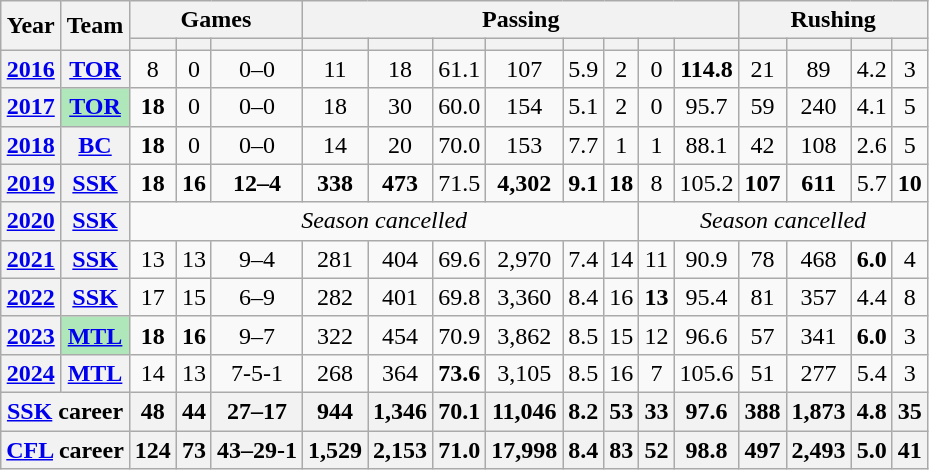<table class="wikitable" style="text-align:center;">
<tr>
<th rowspan="2">Year</th>
<th rowspan="2">Team</th>
<th colspan="3">Games</th>
<th colspan="8">Passing</th>
<th colspan="4">Rushing</th>
</tr>
<tr>
<th></th>
<th></th>
<th></th>
<th></th>
<th></th>
<th></th>
<th></th>
<th></th>
<th></th>
<th></th>
<th></th>
<th></th>
<th></th>
<th></th>
<th></th>
</tr>
<tr>
<th><a href='#'>2016</a></th>
<th><a href='#'>TOR</a></th>
<td>8</td>
<td>0</td>
<td>0–0</td>
<td>11</td>
<td>18</td>
<td>61.1</td>
<td>107</td>
<td>5.9</td>
<td>2</td>
<td>0</td>
<td><strong>114.8</strong></td>
<td>21</td>
<td>89</td>
<td>4.2</td>
<td>3</td>
</tr>
<tr>
<th><a href='#'>2017</a></th>
<th style="background:#afe6ba;"><a href='#'>TOR</a></th>
<td><strong>18</strong></td>
<td>0</td>
<td>0–0</td>
<td>18</td>
<td>30</td>
<td>60.0</td>
<td>154</td>
<td>5.1</td>
<td>2</td>
<td>0</td>
<td>95.7</td>
<td>59</td>
<td>240</td>
<td>4.1</td>
<td>5</td>
</tr>
<tr>
<th><a href='#'>2018</a></th>
<th><a href='#'>BC</a></th>
<td><strong>18</strong></td>
<td>0</td>
<td>0–0</td>
<td>14</td>
<td>20</td>
<td>70.0</td>
<td>153</td>
<td>7.7</td>
<td>1</td>
<td>1</td>
<td>88.1</td>
<td>42</td>
<td>108</td>
<td>2.6</td>
<td>5</td>
</tr>
<tr>
<th><a href='#'>2019</a></th>
<th><a href='#'>SSK</a></th>
<td><strong>18</strong></td>
<td><strong>16</strong></td>
<td><strong>12–4</strong></td>
<td><strong>338</strong></td>
<td><strong>473</strong></td>
<td>71.5</td>
<td><strong>4,302</strong></td>
<td><strong>9.1</strong></td>
<td><strong>18</strong></td>
<td>8</td>
<td>105.2</td>
<td><strong>107</strong></td>
<td><strong>611</strong></td>
<td>5.7</td>
<td><strong>10</strong></td>
</tr>
<tr>
<th><a href='#'>2020</a></th>
<th><a href='#'>SSK</a></th>
<td colspan="9"><em>Season cancelled</em></td>
<td colspan="6"><em>Season cancelled</em></td>
</tr>
<tr>
<th><a href='#'>2021</a></th>
<th><a href='#'>SSK</a></th>
<td>13</td>
<td>13</td>
<td>9–4</td>
<td>281</td>
<td>404</td>
<td>69.6</td>
<td>2,970</td>
<td>7.4</td>
<td>14</td>
<td>11</td>
<td>90.9</td>
<td>78</td>
<td>468</td>
<td><strong>6.0</strong></td>
<td>4</td>
</tr>
<tr>
<th><a href='#'>2022</a></th>
<th><a href='#'>SSK</a></th>
<td>17</td>
<td>15</td>
<td>6–9</td>
<td>282</td>
<td>401</td>
<td>69.8</td>
<td>3,360</td>
<td>8.4</td>
<td>16</td>
<td><strong>13</strong></td>
<td>95.4</td>
<td>81</td>
<td>357</td>
<td>4.4</td>
<td>8</td>
</tr>
<tr>
<th><a href='#'>2023</a></th>
<th style="background:#afe6ba;"><a href='#'>MTL</a></th>
<td><strong>18</strong></td>
<td><strong>16</strong></td>
<td>9–7</td>
<td>322</td>
<td>454</td>
<td>70.9</td>
<td>3,862</td>
<td>8.5</td>
<td>15</td>
<td>12</td>
<td>96.6</td>
<td>57</td>
<td>341</td>
<td><strong>6.0</strong></td>
<td>3</td>
</tr>
<tr>
<th><a href='#'>2024</a></th>
<th><a href='#'>MTL</a></th>
<td>14</td>
<td>13</td>
<td>7-5-1</td>
<td>268</td>
<td>364</td>
<td><strong>73.6</strong></td>
<td>3,105</td>
<td>8.5</td>
<td>16</td>
<td>7</td>
<td>105.6</td>
<td>51</td>
<td>277</td>
<td>5.4</td>
<td>3</td>
</tr>
<tr>
<th colspan="2"><a href='#'>SSK</a> career</th>
<th>48</th>
<th>44</th>
<th>27–17</th>
<th>944</th>
<th>1,346</th>
<th>70.1</th>
<th>11,046</th>
<th>8.2</th>
<th>53</th>
<th>33</th>
<th>97.6</th>
<th>388</th>
<th>1,873</th>
<th>4.8</th>
<th>35</th>
</tr>
<tr>
<th colspan="2"><a href='#'>CFL</a> career</th>
<th>124</th>
<th>73</th>
<th>43–29-1</th>
<th>1,529</th>
<th>2,153</th>
<th>71.0</th>
<th>17,998</th>
<th>8.4</th>
<th>83</th>
<th>52</th>
<th>98.8</th>
<th>497</th>
<th>2,493</th>
<th>5.0</th>
<th>41</th>
</tr>
</table>
